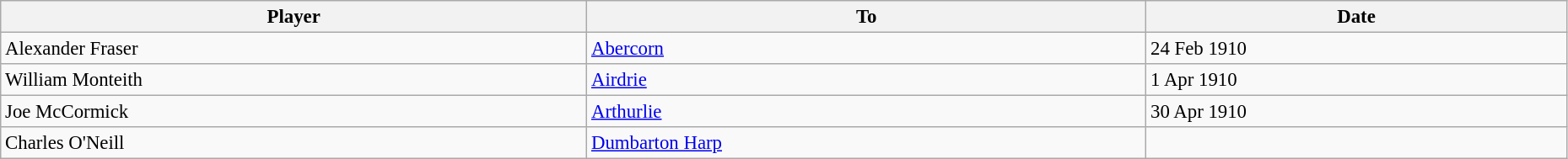<table class="wikitable" style="text-align:center; font-size:95%;width:98%; text-align:left">
<tr>
<th>Player</th>
<th>To</th>
<th>Date</th>
</tr>
<tr>
<td> Alexander Fraser</td>
<td> <a href='#'>Abercorn</a></td>
<td>24 Feb 1910</td>
</tr>
<tr>
<td> William Monteith</td>
<td> <a href='#'>Airdrie</a></td>
<td>1 Apr 1910</td>
</tr>
<tr>
<td> Joe McCormick</td>
<td> <a href='#'>Arthurlie</a></td>
<td>30 Apr 1910</td>
</tr>
<tr>
<td> Charles O'Neill</td>
<td> <a href='#'>Dumbarton Harp</a></td>
<td></td>
</tr>
</table>
